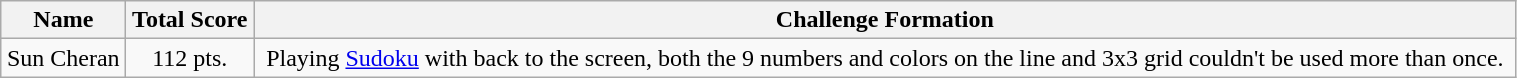<table class="wikitable" style="width:80%; text-align:center">
<tr>
<th>Name</th>
<th>Total Score</th>
<th>Challenge Formation</th>
</tr>
<tr>
<td>Sun Cheran</td>
<td>112 pts.</td>
<td>Playing <a href='#'>Sudoku</a> with back to the screen, both the 9 numbers and colors on the line and 3x3 grid couldn't be used more than once.</td>
</tr>
</table>
